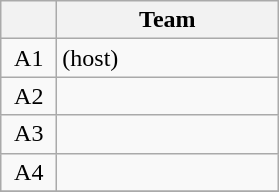<table class="wikitable" style="display:inline-table;">
<tr>
<th width=30></th>
<th width=140>Team</th>
</tr>
<tr>
<td align=center>A1</td>
<td> (host)</td>
</tr>
<tr>
<td align=center>A2</td>
<td></td>
</tr>
<tr>
<td align=center>A3</td>
<td></td>
</tr>
<tr>
<td align=center>A4</td>
<td></td>
</tr>
<tr>
</tr>
</table>
